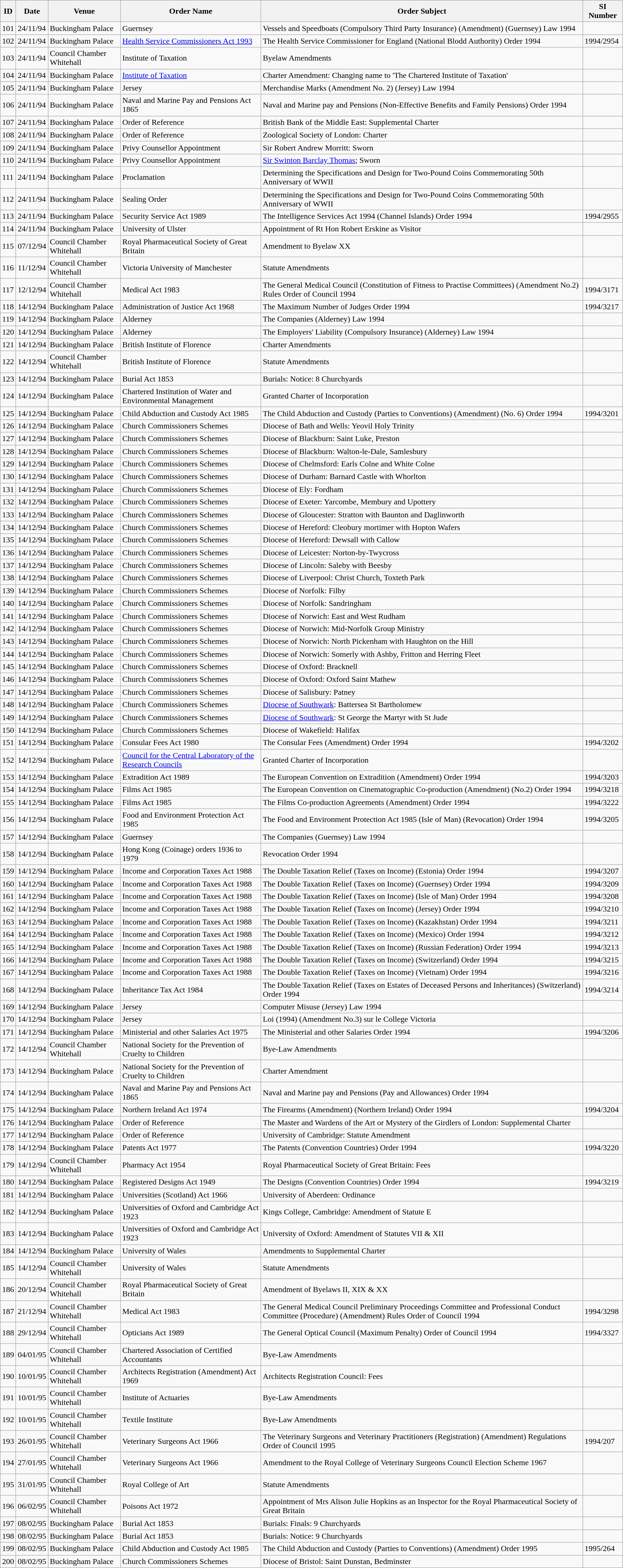<table class="wikitable">
<tr>
<th>ID</th>
<th>Date</th>
<th>Venue</th>
<th>Order Name</th>
<th>Order Subject</th>
<th>SI Number</th>
</tr>
<tr>
<td>101</td>
<td>24/11/94</td>
<td>Buckingham Palace</td>
<td>Guernsey</td>
<td>Vessels and Speedboats (Compulsory Third Party Insurance) (Amendment) (Guernsey) Law 1994</td>
<td></td>
</tr>
<tr>
<td>102</td>
<td>24/11/94</td>
<td>Buckingham Palace</td>
<td><a href='#'>Health Service Commissioners Act 1993</a></td>
<td>The Health Service Commissioner for England (National Blodd Authority) Order 1994</td>
<td>1994/2954</td>
</tr>
<tr>
<td>103</td>
<td>24/11/94</td>
<td>Council Chamber Whitehall</td>
<td>Institute of Taxation</td>
<td>Byelaw Amendments</td>
<td></td>
</tr>
<tr>
<td>104</td>
<td>24/11/94</td>
<td>Buckingham Palace</td>
<td><a href='#'>Institute of Taxation</a></td>
<td>Charter Amendment: Changing name to 'The Chartered Institute of Taxation'</td>
<td></td>
</tr>
<tr>
<td>105</td>
<td>24/11/94</td>
<td>Buckingham Palace</td>
<td>Jersey</td>
<td>Merchandise Marks (Amendment No. 2) (Jersey) Law 1994</td>
<td></td>
</tr>
<tr>
<td>106</td>
<td>24/11/94</td>
<td>Buckingham Palace</td>
<td>Naval and Marine Pay and Pensions Act 1865</td>
<td>Naval and Marine pay and Pensions (Non-Effective Benefits and Family Pensions) Order 1994</td>
<td></td>
</tr>
<tr>
<td>107</td>
<td>24/11/94</td>
<td>Buckingham Palace</td>
<td>Order of Reference</td>
<td>British Bank of the Middle East: Supplemental Charter</td>
<td></td>
</tr>
<tr>
<td>108</td>
<td>24/11/94</td>
<td>Buckingham Palace</td>
<td>Order of Reference</td>
<td>Zoological Society of London: Charter</td>
<td></td>
</tr>
<tr>
<td>109</td>
<td>24/11/94</td>
<td>Buckingham Palace</td>
<td>Privy Counsellor Appointment</td>
<td>Sir Robert Andrew Morritt: Sworn</td>
<td></td>
</tr>
<tr>
<td>110</td>
<td>24/11/94</td>
<td>Buckingham Palace</td>
<td>Privy Counsellor Appointment</td>
<td><a href='#'>Sir Swinton Barclay Thomas</a>; Sworn</td>
<td></td>
</tr>
<tr>
<td>111</td>
<td>24/11/94</td>
<td>Buckingham Palace</td>
<td>Proclamation</td>
<td>Determining the Specifications and Design for Two-Pound Coins Commemorating 50th Anniversary of WWII</td>
<td></td>
</tr>
<tr>
<td>112</td>
<td>24/11/94</td>
<td>Buckingham Palace</td>
<td>Sealing Order</td>
<td>Determining the Specifications and Design for Two-Pound Coins Commemorating 50th Anniversary of WWII</td>
<td></td>
</tr>
<tr>
<td>113</td>
<td>24/11/94</td>
<td>Buckingham Palace</td>
<td>Security Service Act 1989</td>
<td>The Intelligence Services Act 1994 (Channel Islands) Order 1994</td>
<td>1994/2955</td>
</tr>
<tr>
<td>114</td>
<td>24/11/94</td>
<td>Buckingham Palace</td>
<td>University of Ulster</td>
<td>Appointment of Rt Hon Robert Erskine as Visitor</td>
<td></td>
</tr>
<tr>
<td>115</td>
<td>07/12/94</td>
<td>Council Chamber Whitehall</td>
<td>Royal Pharmaceutical Society of Great Britain</td>
<td>Amendment to Byelaw XX</td>
<td></td>
</tr>
<tr>
<td>116</td>
<td>11/12/94</td>
<td>Council Chamber Whitehall</td>
<td>Victoria University of Manchester</td>
<td>Statute Amendments</td>
<td></td>
</tr>
<tr>
<td>117</td>
<td>12/12/94</td>
<td>Council Chamber Whitehall</td>
<td>Medical Act 1983</td>
<td>The General Medical Council (Constitution of Fitness to Practise Committees) (Amendment No.2) Rules Order of Council 1994</td>
<td>1994/3171</td>
</tr>
<tr>
<td>118</td>
<td>14/12/94</td>
<td>Buckingham Palace</td>
<td>Administration of Justice Act 1968</td>
<td>The Maximum Number of Judges Order 1994</td>
<td>1994/3217</td>
</tr>
<tr>
<td>119</td>
<td>14/12/94</td>
<td>Buckingham Palace</td>
<td>Alderney</td>
<td>The Companies (Alderney) Law 1994</td>
<td></td>
</tr>
<tr>
<td>120</td>
<td>14/12/94</td>
<td>Buckingham Palace</td>
<td>Alderney</td>
<td>The Employers' Liability (Compulsory Insurance) (Alderney) Law 1994</td>
<td></td>
</tr>
<tr>
<td>121</td>
<td>14/12/94</td>
<td>Buckingham Palace</td>
<td>British Institute of Florence</td>
<td>Charter Amendments</td>
<td></td>
</tr>
<tr>
<td>122</td>
<td>14/12/94</td>
<td>Council Chamber Whitehall</td>
<td>British Institute of Florence</td>
<td>Statute Amendments</td>
<td></td>
</tr>
<tr>
<td>123</td>
<td>14/12/94</td>
<td>Buckingham Palace</td>
<td>Burial Act 1853</td>
<td>Burials: Notice: 8 Churchyards</td>
<td></td>
</tr>
<tr>
<td>124</td>
<td>14/12/94</td>
<td>Buckingham Palace</td>
<td>Chartered Institution of Water and Environmental Management</td>
<td>Granted Charter of Incorporation</td>
<td></td>
</tr>
<tr>
<td>125</td>
<td>14/12/94</td>
<td>Buckingham Palace</td>
<td>Child Abduction and Custody Act 1985</td>
<td>The Child Abduction and Custody (Parties to Conventions) (Amendment) (No. 6) Order 1994</td>
<td>1994/3201</td>
</tr>
<tr>
<td>126</td>
<td>14/12/94</td>
<td>Buckingham Palace</td>
<td>Church Commissioners Schemes</td>
<td>Diocese of Bath and Wells: Yeovil Holy Trinity</td>
<td></td>
</tr>
<tr>
<td>127</td>
<td>14/12/94</td>
<td>Buckingham Palace</td>
<td>Church Commissioners Schemes</td>
<td>Diocese of Blackburn: Saint Luke, Preston</td>
<td></td>
</tr>
<tr>
<td>128</td>
<td>14/12/94</td>
<td>Buckingham Palace</td>
<td>Church Commissioners Schemes</td>
<td>Diocese of Blackburn: Walton-le-Dale, Samlesbury</td>
<td></td>
</tr>
<tr>
<td>129</td>
<td>14/12/94</td>
<td>Buckingham Palace</td>
<td>Church Commissioners Schemes</td>
<td>Diocese of Chelmsford: Earls Colne and White Colne</td>
<td></td>
</tr>
<tr>
<td>130</td>
<td>14/12/94</td>
<td>Buckingham Palace</td>
<td>Church Commissioners Schemes</td>
<td>Diocese of Durham: Barnard Castle with Whorlton</td>
<td></td>
</tr>
<tr>
<td>131</td>
<td>14/12/94</td>
<td>Buckingham Palace</td>
<td>Church Commissioners Schemes</td>
<td>Diocese of Ely: Fordham</td>
<td></td>
</tr>
<tr>
<td>132</td>
<td>14/12/94</td>
<td>Buckingham Palace</td>
<td>Church Commissioners Schemes</td>
<td>Diocese of Exeter: Yarcombe, Membury and Upottery</td>
<td></td>
</tr>
<tr>
<td>133</td>
<td>14/12/94</td>
<td>Buckingham Palace</td>
<td>Church Commissioners Schemes</td>
<td>Diocese of Gloucester: Stratton with Baunton and Daglinworth</td>
<td></td>
</tr>
<tr>
<td>134</td>
<td>14/12/94</td>
<td>Buckingham Palace</td>
<td>Church Commissioners Schemes</td>
<td>Diocese of Hereford: Cleobury mortimer with Hopton Wafers</td>
<td></td>
</tr>
<tr>
<td>135</td>
<td>14/12/94</td>
<td>Buckingham Palace</td>
<td>Church Commissioners Schemes</td>
<td>Diocese of Hereford: Dewsall with Callow</td>
<td></td>
</tr>
<tr>
<td>136</td>
<td>14/12/94</td>
<td>Buckingham Palace</td>
<td>Church Commissioners Schemes</td>
<td>Diocese of Leicester: Norton-by-Twycross</td>
<td></td>
</tr>
<tr>
<td>137</td>
<td>14/12/94</td>
<td>Buckingham Palace</td>
<td>Church Commissioners Schemes</td>
<td>Diocese of Lincoln: Saleby with Beesby</td>
<td></td>
</tr>
<tr>
<td>138</td>
<td>14/12/94</td>
<td>Buckingham Palace</td>
<td>Church Commissioners Schemes</td>
<td>Diocese of Liverpool: Christ Church, Toxteth Park</td>
<td></td>
</tr>
<tr>
<td>139</td>
<td>14/12/94</td>
<td>Buckingham Palace</td>
<td>Church Commissioners Schemes</td>
<td>Diocese of Norfolk: Filby</td>
<td></td>
</tr>
<tr>
<td>140</td>
<td>14/12/94</td>
<td>Buckingham Palace</td>
<td>Church Commissioners Schemes</td>
<td>Diocese of Norfolk: Sandringham</td>
<td></td>
</tr>
<tr>
<td>141</td>
<td>14/12/94</td>
<td>Buckingham Palace</td>
<td>Church Commissioners Schemes</td>
<td>Diocese of Norwich: East and West Rudham</td>
<td></td>
</tr>
<tr>
<td>142</td>
<td>14/12/94</td>
<td>Buckingham Palace</td>
<td>Church Commissioners Schemes</td>
<td>Diocese of Norwich: Mid-Norfolk Group Ministry</td>
<td></td>
</tr>
<tr>
<td>143</td>
<td>14/12/94</td>
<td>Buckingham Palace</td>
<td>Church Commissioners Schemes</td>
<td>Diocese of Norwich: North Pickenham with Haughton on the Hill</td>
<td></td>
</tr>
<tr>
<td>144</td>
<td>14/12/94</td>
<td>Buckingham Palace</td>
<td>Church Commissioners Schemes</td>
<td>Diocese of Norwich: Somerly with Ashby, Fritton and Herring Fleet</td>
<td></td>
</tr>
<tr>
<td>145</td>
<td>14/12/94</td>
<td>Buckingham Palace</td>
<td>Church Commissioners Schemes</td>
<td>Diocese of Oxford: Bracknell</td>
<td></td>
</tr>
<tr>
<td>146</td>
<td>14/12/94</td>
<td>Buckingham Palace</td>
<td>Church Commissioners Schemes</td>
<td>Diocese of Oxford: Oxford Saint Mathew</td>
<td></td>
</tr>
<tr>
<td>147</td>
<td>14/12/94</td>
<td>Buckingham Palace</td>
<td>Church Commissioners Schemes</td>
<td>Diocese of Salisbury: Patney</td>
<td></td>
</tr>
<tr>
<td>148</td>
<td>14/12/94</td>
<td>Buckingham Palace</td>
<td>Church Commissioners Schemes</td>
<td><a href='#'>Diocese of Southwark</a>: Battersea St Bartholomew</td>
<td></td>
</tr>
<tr>
<td>149</td>
<td>14/12/94</td>
<td>Buckingham Palace</td>
<td>Church Commissioners Schemes</td>
<td><a href='#'>Diocese of Southwark</a>: St George the Martyr with St Jude</td>
<td></td>
</tr>
<tr>
<td>150</td>
<td>14/12/94</td>
<td>Buckingham Palace</td>
<td>Church Commissioners Schemes</td>
<td>Diocese of Wakefield: Halifax</td>
<td></td>
</tr>
<tr>
<td>151</td>
<td>14/12/94</td>
<td>Buckingham Palace</td>
<td>Consular Fees Act 1980</td>
<td>The Consular Fees (Amendment) Order 1994</td>
<td>1994/3202</td>
</tr>
<tr>
<td>152</td>
<td>14/12/94</td>
<td>Buckingham Palace</td>
<td><a href='#'>Council for the Central Laboratory of the Research Councils</a></td>
<td>Granted Charter of Incorporation</td>
<td></td>
</tr>
<tr>
<td>153</td>
<td>14/12/94</td>
<td>Buckingham Palace</td>
<td>Extradition Act 1989</td>
<td>The European Convention on Extradition (Amendment) Order 1994</td>
<td>1994/3203</td>
</tr>
<tr>
<td>154</td>
<td>14/12/94</td>
<td>Buckingham Palace</td>
<td>Films Act 1985</td>
<td>The European Convention on Cinematographic Co-production (Amendment) (No.2) Order 1994</td>
<td>1994/3218</td>
</tr>
<tr>
<td>155</td>
<td>14/12/94</td>
<td>Buckingham Palace</td>
<td>Films Act 1985</td>
<td>The Films Co-production Agreements (Amendment) Order 1994</td>
<td>1994/3222</td>
</tr>
<tr>
<td>156</td>
<td>14/12/94</td>
<td>Buckingham Palace</td>
<td>Food and Environment Protection Act 1985</td>
<td>The Food and Environment Protection Act 1985 (Isle of Man) (Revocation) Order 1994</td>
<td>1994/3205</td>
</tr>
<tr>
<td>157</td>
<td>14/12/94</td>
<td>Buckingham Palace</td>
<td>Guernsey</td>
<td>The Companies (Guernsey) Law 1994</td>
<td></td>
</tr>
<tr>
<td>158</td>
<td>14/12/94</td>
<td>Buckingham Palace</td>
<td>Hong Kong (Coinage) orders 1936 to 1979</td>
<td>Revocation Order 1994</td>
<td></td>
</tr>
<tr>
<td>159</td>
<td>14/12/94</td>
<td>Buckingham Palace</td>
<td>Income and Corporation Taxes Act 1988</td>
<td>The Double Taxation Relief (Taxes on Income) (Estonia) Order 1994</td>
<td>1994/3207</td>
</tr>
<tr>
<td>160</td>
<td>14/12/94</td>
<td>Buckingham Palace</td>
<td>Income and Corporation Taxes Act 1988</td>
<td>The Double Taxation Relief (Taxes on Income) (Guernsey) Order 1994</td>
<td>1994/3209</td>
</tr>
<tr>
<td>161</td>
<td>14/12/94</td>
<td>Buckingham Palace</td>
<td>Income and Corporation Taxes Act 1988</td>
<td>The Double Taxation Relief (Taxes on Income) (Isle of Man) Order 1994</td>
<td>1994/3208</td>
</tr>
<tr>
<td>162</td>
<td>14/12/94</td>
<td>Buckingham Palace</td>
<td>Income and Corporation Taxes Act 1988</td>
<td>The Double Taxation Relief (Taxes on Income) (Jersey) Order 1994</td>
<td>1994/3210</td>
</tr>
<tr>
<td>163</td>
<td>14/12/94</td>
<td>Buckingham Palace</td>
<td>Income and Corporation Taxes Act 1988</td>
<td>The Double Taxation Relief (Taxes on Income) (Kazakhstan) Order 1994</td>
<td>1994/3211</td>
</tr>
<tr>
<td>164</td>
<td>14/12/94</td>
<td>Buckingham Palace</td>
<td>Income and Corporation Taxes Act 1988</td>
<td>The Double Taxation Relief (Taxes on Income) (Mexico) Order 1994</td>
<td>1994/3212</td>
</tr>
<tr>
<td>165</td>
<td>14/12/94</td>
<td>Buckingham Palace</td>
<td>Income and Corporation Taxes Act 1988</td>
<td>The Double Taxation Relief (Taxes on Income) (Russian Federation) Order 1994</td>
<td>1994/3213</td>
</tr>
<tr>
<td>166</td>
<td>14/12/94</td>
<td>Buckingham Palace</td>
<td>Income and Corporation Taxes Act 1988</td>
<td>The Double Taxation Relief (Taxes on Income) (Switzerland) Order 1994</td>
<td>1994/3215</td>
</tr>
<tr>
<td>167</td>
<td>14/12/94</td>
<td>Buckingham Palace</td>
<td>Income and Corporation Taxes Act 1988</td>
<td>The Double Taxation Relief (Taxes on Income) (Vietnam) Order 1994</td>
<td>1994/3216</td>
</tr>
<tr>
<td>168</td>
<td>14/12/94</td>
<td>Buckingham Palace</td>
<td>Inheritance Tax Act 1984</td>
<td>The Double Taxation Relief (Taxes on Estates of Deceased Persons and Inheritances) (Switzerland) Order 1994</td>
<td>1994/3214</td>
</tr>
<tr>
<td>169</td>
<td>14/12/94</td>
<td>Buckingham Palace</td>
<td>Jersey</td>
<td>Computer Misuse (Jersey) Law 1994</td>
<td></td>
</tr>
<tr>
<td>170</td>
<td>14/12/94</td>
<td>Buckingham Palace</td>
<td>Jersey</td>
<td>Loi (1994) (Amendment No.3) sur le College Victoria</td>
<td></td>
</tr>
<tr>
<td>171</td>
<td>14/12/94</td>
<td>Buckingham Palace</td>
<td>Ministerial and other Salaries Act 1975</td>
<td>The Ministerial and other Salaries Order 1994</td>
<td>1994/3206</td>
</tr>
<tr>
<td>172</td>
<td>14/12/94</td>
<td>Council Chamber Whitehall</td>
<td>National Society for the Prevention of Cruelty to Children</td>
<td>Bye-Law Amendments</td>
<td></td>
</tr>
<tr>
<td>173</td>
<td>14/12/94</td>
<td>Buckingham Palace</td>
<td>National Society for the Prevention of Cruelty to Children</td>
<td>Charter Amendment</td>
<td></td>
</tr>
<tr>
<td>174</td>
<td>14/12/94</td>
<td>Buckingham Palace</td>
<td>Naval and Marine Pay and Pensions Act 1865</td>
<td>Naval and Marine pay and Pensions (Pay and Allowances) Order 1994</td>
<td></td>
</tr>
<tr>
<td>175</td>
<td>14/12/94</td>
<td>Buckingham Palace</td>
<td>Northern Ireland Act 1974</td>
<td>The Firearms (Amendment) (Northern Ireland) Order 1994</td>
<td>1994/3204</td>
</tr>
<tr>
<td>176</td>
<td>14/12/94</td>
<td>Buckingham Palace</td>
<td>Order of Reference</td>
<td>The Master and Wardens of the Art or Mystery of the Girdlers of London: Supplemental Charter</td>
<td></td>
</tr>
<tr>
<td>177</td>
<td>14/12/94</td>
<td>Buckingham Palace</td>
<td>Order of Reference</td>
<td>University of Cambridge: Statute Amendment</td>
<td></td>
</tr>
<tr>
<td>178</td>
<td>14/12/94</td>
<td>Buckingham Palace</td>
<td>Patents Act 1977</td>
<td>The Patents (Convention Countries) Order 1994</td>
<td>1994/3220</td>
</tr>
<tr>
<td>179</td>
<td>14/12/94</td>
<td>Council Chamber Whitehall</td>
<td>Pharmacy Act 1954</td>
<td>Royal Pharmaceutical Society of Great Britain: Fees</td>
<td></td>
</tr>
<tr>
<td>180</td>
<td>14/12/94</td>
<td>Buckingham Palace</td>
<td>Registered Designs Act 1949</td>
<td>The Designs (Convention Countries) Order 1994</td>
<td>1994/3219</td>
</tr>
<tr>
<td>181</td>
<td>14/12/94</td>
<td>Buckingham Palace</td>
<td>Universities (Scotland) Act 1966</td>
<td>University of Aberdeen: Ordinance</td>
<td></td>
</tr>
<tr>
<td>182</td>
<td>14/12/94</td>
<td>Buckingham Palace</td>
<td>Universities of Oxford and Cambridge Act 1923</td>
<td>Kings College, Cambridge: Amendment of Statute E</td>
<td></td>
</tr>
<tr>
<td>183</td>
<td>14/12/94</td>
<td>Buckingham Palace</td>
<td>Universities of Oxford and Cambridge Act 1923</td>
<td>University of Oxford: Amendment of Statutes VII & XII</td>
<td></td>
</tr>
<tr>
<td>184</td>
<td>14/12/94</td>
<td>Buckingham Palace</td>
<td>University of Wales</td>
<td>Amendments to Supplemental Charter</td>
<td></td>
</tr>
<tr>
<td>185</td>
<td>14/12/94</td>
<td>Council Chamber Whitehall</td>
<td>University of Wales</td>
<td>Statute Amendments</td>
<td></td>
</tr>
<tr>
<td>186</td>
<td>20/12/94</td>
<td>Council Chamber Whitehall</td>
<td>Royal Pharmaceutical Society of Great Britain</td>
<td>Amendment of Byelaws II, XIX & XX</td>
<td></td>
</tr>
<tr>
<td>187</td>
<td>21/12/94</td>
<td>Council Chamber Whitehall</td>
<td>Medical Act 1983</td>
<td>The General Medical Council Preliminary Proceedings Committee and Professional Conduct Committee (Procedure) (Amendment) Rules Order of Council 1994</td>
<td>1994/3298</td>
</tr>
<tr>
<td>188</td>
<td>29/12/94</td>
<td>Council Chamber Whitehall</td>
<td>Opticians Act 1989</td>
<td>The General Optical Council (Maximum Penalty) Order of Council 1994</td>
<td>1994/3327</td>
</tr>
<tr>
<td>189</td>
<td>04/01/95</td>
<td>Council Chamber Whitehall</td>
<td>Chartered Association of Certified Accountants</td>
<td>Bye-Law Amendments</td>
<td></td>
</tr>
<tr>
<td>190</td>
<td>10/01/95</td>
<td>Council Chamber Whitehall</td>
<td>Architects Registration (Amendment) Act 1969</td>
<td>Architects Registration Council: Fees</td>
<td></td>
</tr>
<tr>
<td>191</td>
<td>10/01/95</td>
<td>Council Chamber Whitehall</td>
<td>Institute of Actuaries</td>
<td>Bye-Law Amendments</td>
<td></td>
</tr>
<tr>
<td>192</td>
<td>10/01/95</td>
<td>Council Chamber Whitehall</td>
<td>Textile Institute</td>
<td>Bye-Law Amendments</td>
<td></td>
</tr>
<tr>
<td>193</td>
<td>26/01/95</td>
<td>Council Chamber Whitehall</td>
<td>Veterinary Surgeons Act 1966</td>
<td>The Veterinary Surgeons and Veterinary Practitioners (Registration) (Amendment) Regulations Order of Council 1995</td>
<td>1994/207</td>
</tr>
<tr>
<td>194</td>
<td>27/01/95</td>
<td>Council Chamber Whitehall</td>
<td>Veterinary Surgeons Act 1966</td>
<td>Amendment to the Royal College of Veterinary Surgeons Council Election Scheme 1967</td>
<td></td>
</tr>
<tr>
<td>195</td>
<td>31/01/95</td>
<td>Council Chamber Whitehall</td>
<td>Royal College of Art</td>
<td>Statute Amendments</td>
<td></td>
</tr>
<tr>
<td>196</td>
<td>06/02/95</td>
<td>Council Chamber Whitehall</td>
<td>Poisons Act 1972</td>
<td>Appointment of Mrs Alison Julie Hopkins as an Inspector for the Royal Pharmaceutical Society of Great Britain</td>
<td></td>
</tr>
<tr>
<td>197</td>
<td>08/02/95</td>
<td>Buckingham Palace</td>
<td>Burial Act 1853</td>
<td>Burials: Finals: 9 Churchyards</td>
<td></td>
</tr>
<tr>
<td>198</td>
<td>08/02/95</td>
<td>Buckingham Palace</td>
<td>Burial Act 1853</td>
<td>Burials: Notice: 9 Churchyards</td>
<td></td>
</tr>
<tr>
<td>199</td>
<td>08/02/95</td>
<td>Buckingham Palace</td>
<td>Child Abduction and Custody Act 1985</td>
<td>The Child Abduction and Custody (Parties to Conventions) (Amendment) Order 1995</td>
<td>1995/264</td>
</tr>
<tr>
<td>200</td>
<td>08/02/95</td>
<td>Buckingham Palace</td>
<td>Church Commissioners Schemes</td>
<td>Diocese of Bristol: Saint Dunstan, Bedminster</td>
<td></td>
</tr>
</table>
